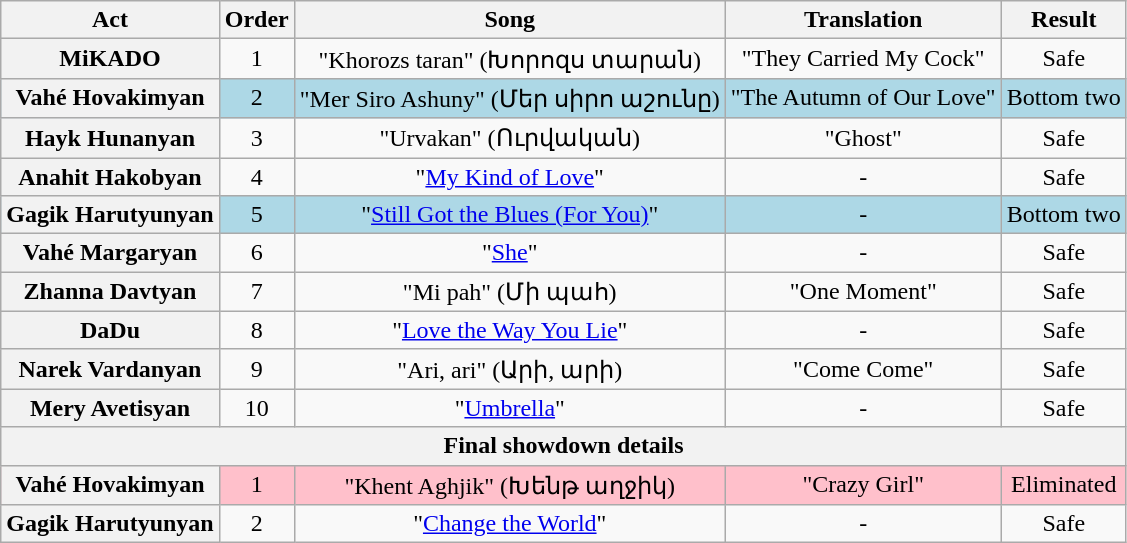<table class="wikitable plainrowheaders" style="text-align:center;">
<tr>
<th scope="col">Act</th>
<th scope="col">Order</th>
<th scope="col">Song</th>
<th scope="col">Translation</th>
<th scope="col">Result</th>
</tr>
<tr>
<th scope="row">MiKADO</th>
<td>1</td>
<td>"Khorozs taran" (Խորոզս տարան)</td>
<td>"They Carried My Cock"</td>
<td>Safe</td>
</tr>
<tr style="background:lightblue;">
<th scope="row">Vahé Hovakimyan</th>
<td>2</td>
<td>"Mer Siro Ashuny" (Մեր սիրո աշունը)</td>
<td>"The Autumn of Our Love"</td>
<td>Bottom two</td>
</tr>
<tr>
<th scope="row">Hayk Hunanyan</th>
<td>3</td>
<td>"Urvakan" (Ուրվական)</td>
<td>"Ghost"</td>
<td>Safe</td>
</tr>
<tr>
<th scope="row">Anahit Hakobyan</th>
<td>4</td>
<td>"<a href='#'>My Kind of Love</a>"</td>
<td>-</td>
<td>Safe</td>
</tr>
<tr style="background:lightblue;">
<th scope="row">Gagik Harutyunyan</th>
<td>5</td>
<td>"<a href='#'>Still Got the Blues (For You)</a>"</td>
<td>-</td>
<td>Bottom two</td>
</tr>
<tr>
<th scope="row">Vahé Margaryan</th>
<td>6</td>
<td>"<a href='#'>She</a>"</td>
<td>-</td>
<td>Safe</td>
</tr>
<tr>
<th scope="row">Zhanna Davtyan</th>
<td>7</td>
<td>"Mi pah" (Մի պահ)</td>
<td>"One Moment"</td>
<td>Safe</td>
</tr>
<tr>
<th scope="row">DaDu</th>
<td>8</td>
<td>"<a href='#'>Love the Way You Lie</a>"</td>
<td>-</td>
<td>Safe</td>
</tr>
<tr>
<th scope="row">Narek Vardanyan</th>
<td>9</td>
<td>"Ari, ari" (Արի, արի)</td>
<td>"Come Come"</td>
<td>Safe</td>
</tr>
<tr>
<th scope="row">Mery Avetisyan</th>
<td>10</td>
<td>"<a href='#'>Umbrella</a>"</td>
<td>-</td>
<td>Safe</td>
</tr>
<tr>
<th colspan=5>Final showdown details</th>
</tr>
<tr style="background:pink;">
<th scope=row>Vahé Hovakimyan</th>
<td>1</td>
<td>"Khent Aghjik" (Խենթ աղջիկ)</td>
<td>"Crazy Girl"</td>
<td>Eliminated</td>
</tr>
<tr>
<th scope=row>Gagik Harutyunyan</th>
<td>2</td>
<td>"<a href='#'>Change the World</a>"</td>
<td>-</td>
<td>Safe</td>
</tr>
</table>
